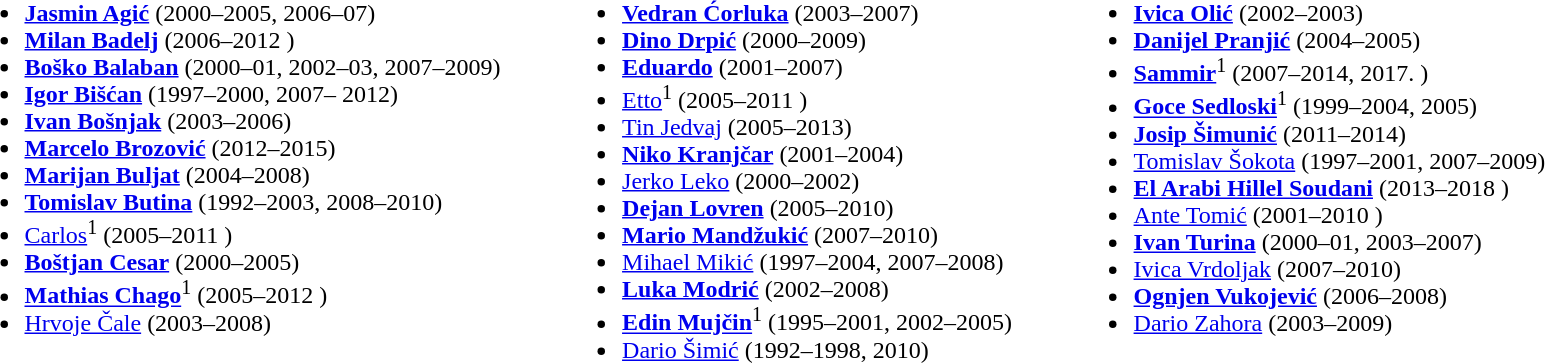<table>
<tr>
<td valign="top"><br><ul><li> <strong><a href='#'>Jasmin Agić</a></strong> (2000–2005, 2006–07)</li><li> <strong><a href='#'>Milan Badelj</a></strong> (2006–2012 )</li><li> <strong><a href='#'>Boško Balaban</a></strong> (2000–01, 2002–03, 2007–2009)</li><li> <strong><a href='#'>Igor Bišćan</a></strong> (1997–2000, 2007– 2012)</li><li> <strong><a href='#'>Ivan Bošnjak</a></strong> (2003–2006)</li><li> <strong><a href='#'>Marcelo Brozović</a></strong> (2012–2015)</li><li> <strong><a href='#'>Marijan Buljat</a></strong> (2004–2008)</li><li> <strong><a href='#'>Tomislav Butina</a></strong> (1992–2003, 2008–2010)</li><li> <a href='#'>Carlos</a><sup>1</sup> (2005–2011 )</li><li> <strong><a href='#'>Boštjan Cesar</a></strong> (2000–2005)</li><li> <strong><a href='#'>Mathias Chago</a></strong><sup>1</sup> (2005–2012 )</li><li> <a href='#'>Hrvoje Čale</a> (2003–2008)</li></ul></td>
<td width="33"> </td>
<td valign="top"><br><ul><li> <strong><a href='#'>Vedran Ćorluka</a></strong> (2003–2007)</li><li> <strong><a href='#'>Dino Drpić</a></strong> (2000–2009)</li><li> <strong><a href='#'>Eduardo</a></strong> (2001–2007)</li><li> <a href='#'>Etto</a><sup>1</sup> (2005–2011 )</li><li> <a href='#'>Tin Jedvaj</a> (2005–2013)</li><li> <strong><a href='#'>Niko Kranjčar</a></strong> (2001–2004)</li><li> <a href='#'>Jerko Leko</a> (2000–2002)</li><li> <strong><a href='#'>Dejan Lovren</a></strong> (2005–2010)</li><li> <strong><a href='#'>Mario Mandžukić</a></strong> (2007–2010)</li><li> <a href='#'>Mihael Mikić</a> (1997–2004, 2007–2008)</li><li> <strong><a href='#'>Luka Modrić</a></strong> (2002–2008)</li><li> <strong><a href='#'>Edin Mujčin</a></strong><sup>1</sup> (1995–2001, 2002–2005)</li><li> <a href='#'>Dario Šimić</a> (1992–1998, 2010)</li></ul></td>
<td width="33"> </td>
<td valign="top"><br><ul><li> <strong><a href='#'>Ivica Olić</a></strong> (2002–2003)</li><li> <strong><a href='#'>Danijel Pranjić</a></strong> (2004–2005)</li><li> <strong><a href='#'>Sammir</a></strong><sup>1</sup> (2007–2014, 2017. )</li><li> <strong><a href='#'>Goce Sedloski</a></strong><sup>1</sup> (1999–2004, 2005)</li><li> <strong><a href='#'>Josip Šimunić</a></strong> (2011–2014)</li><li> <a href='#'>Tomislav Šokota</a> (1997–2001, 2007–2009)</li><li> <strong><a href='#'>El Arabi Hillel Soudani</a></strong> (2013–2018 )</li><li> <a href='#'>Ante Tomić</a> (2001–2010 )</li><li> <strong><a href='#'>Ivan Turina</a></strong> (2000–01, 2003–2007)</li><li> <a href='#'>Ivica Vrdoljak</a> (2007–2010)</li><li> <strong><a href='#'>Ognjen Vukojević</a></strong> (2006–2008)</li><li> <a href='#'>Dario Zahora</a> (2003–2009)</li></ul></td>
</tr>
</table>
